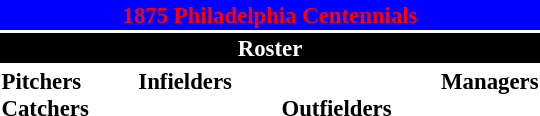<table class="toccolours" style="font-size: 95%;">
<tr>
<th colspan="10" style="background-color: blue; color:red; text-align: center;">1875 Philadelphia Centennials</th>
</tr>
<tr>
<td colspan="10" style="background-color:black; color: white; text-align: center;"><strong>Roster</strong></td>
</tr>
<tr>
<td valign="top"><strong>Pitchers</strong><br>
<strong>Catchers</strong>

</td>
<td width="25px"></td>
<td valign="top"><strong>Infielders</strong><br>



</td>
<td width="25px"></td>
<td valign="top"><br><strong>Outfielders</strong>



</td>
<td width="25px"></td>
<td valign="top"><strong>Managers</strong><br></td>
</tr>
</table>
